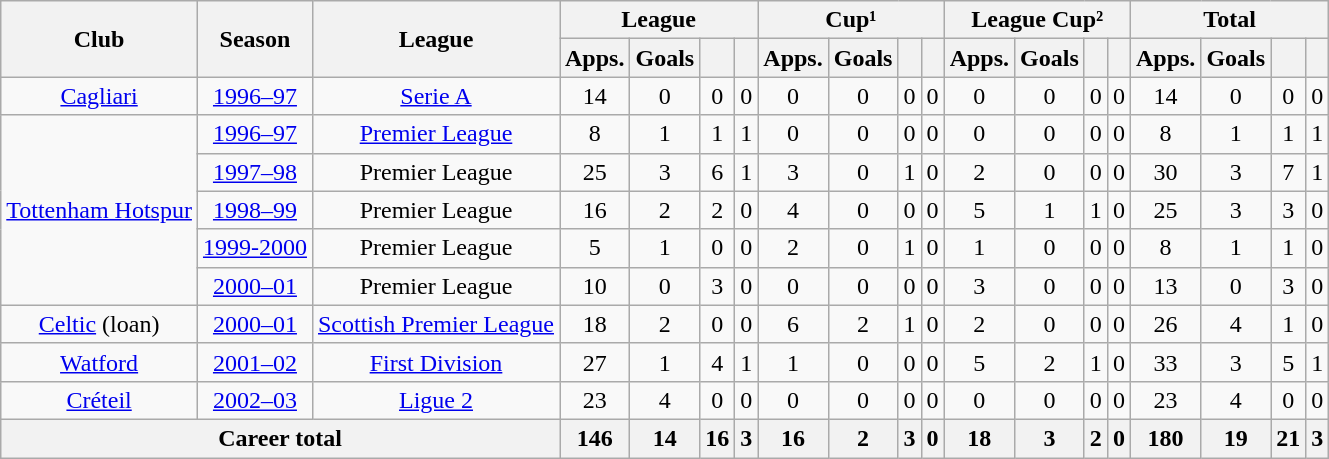<table class="wikitable" style="text-align: center;">
<tr>
<th rowspan="2">Club</th>
<th rowspan="2">Season</th>
<th rowspan="2">League</th>
<th colspan="4">League</th>
<th colspan="4">Cup¹</th>
<th colspan="4">League Cup²</th>
<th colspan="4">Total</th>
</tr>
<tr>
<th>Apps.</th>
<th>Goals</th>
<th></th>
<th></th>
<th>Apps.</th>
<th>Goals</th>
<th></th>
<th></th>
<th>Apps.</th>
<th>Goals</th>
<th></th>
<th></th>
<th>Apps.</th>
<th>Goals</th>
<th></th>
<th></th>
</tr>
<tr>
<td><a href='#'>Cagliari</a></td>
<td><a href='#'>1996–97</a></td>
<td><a href='#'>Serie A</a></td>
<td>14</td>
<td>0</td>
<td>0</td>
<td>0</td>
<td>0</td>
<td>0</td>
<td>0</td>
<td>0</td>
<td>0</td>
<td>0</td>
<td>0</td>
<td>0</td>
<td>14</td>
<td>0</td>
<td>0</td>
<td>0</td>
</tr>
<tr>
<td rowspan="5"><a href='#'>Tottenham Hotspur</a></td>
<td><a href='#'>1996–97</a></td>
<td><a href='#'>Premier League</a></td>
<td>8</td>
<td>1</td>
<td>1</td>
<td>1</td>
<td>0</td>
<td>0</td>
<td>0</td>
<td>0</td>
<td>0</td>
<td>0</td>
<td>0</td>
<td>0</td>
<td>8</td>
<td>1</td>
<td>1</td>
<td>1</td>
</tr>
<tr>
<td><a href='#'>1997–98</a></td>
<td>Premier League</td>
<td>25</td>
<td>3</td>
<td>6</td>
<td>1</td>
<td>3</td>
<td>0</td>
<td>1</td>
<td>0</td>
<td>2</td>
<td>0</td>
<td>0</td>
<td>0</td>
<td>30</td>
<td>3</td>
<td>7</td>
<td>1</td>
</tr>
<tr>
<td><a href='#'>1998–99</a></td>
<td>Premier League</td>
<td>16</td>
<td>2</td>
<td>2</td>
<td>0</td>
<td>4</td>
<td>0</td>
<td>0</td>
<td>0</td>
<td>5</td>
<td>1</td>
<td>1</td>
<td>0</td>
<td>25</td>
<td>3</td>
<td>3</td>
<td>0</td>
</tr>
<tr>
<td><a href='#'>1999-2000</a></td>
<td>Premier League</td>
<td>5</td>
<td>1</td>
<td>0</td>
<td>0</td>
<td>2</td>
<td>0</td>
<td>1</td>
<td>0</td>
<td>1</td>
<td>0</td>
<td>0</td>
<td>0</td>
<td>8</td>
<td>1</td>
<td>1</td>
<td>0</td>
</tr>
<tr>
<td><a href='#'>2000–01</a></td>
<td>Premier League</td>
<td>10</td>
<td>0</td>
<td>3</td>
<td>0</td>
<td>0</td>
<td>0</td>
<td>0</td>
<td>0</td>
<td>3</td>
<td>0</td>
<td>0</td>
<td>0</td>
<td>13</td>
<td>0</td>
<td>3</td>
<td>0</td>
</tr>
<tr>
<td><a href='#'>Celtic</a> (loan)</td>
<td><a href='#'>2000–01</a></td>
<td><a href='#'>Scottish Premier League</a></td>
<td>18</td>
<td>2</td>
<td>0</td>
<td>0</td>
<td>6</td>
<td>2</td>
<td>1</td>
<td>0</td>
<td>2</td>
<td>0</td>
<td>0</td>
<td>0</td>
<td>26</td>
<td>4</td>
<td>1</td>
<td>0</td>
</tr>
<tr>
<td><a href='#'>Watford</a></td>
<td><a href='#'>2001–02</a></td>
<td><a href='#'>First Division</a></td>
<td>27</td>
<td>1</td>
<td>4</td>
<td>1</td>
<td>1</td>
<td>0</td>
<td>0</td>
<td>0</td>
<td>5</td>
<td>2</td>
<td>1</td>
<td>0</td>
<td>33</td>
<td>3</td>
<td>5</td>
<td>1</td>
</tr>
<tr>
<td><a href='#'>Créteil</a></td>
<td><a href='#'>2002–03</a></td>
<td><a href='#'>Ligue 2</a></td>
<td>23</td>
<td>4</td>
<td>0</td>
<td>0</td>
<td>0</td>
<td>0</td>
<td>0</td>
<td>0</td>
<td>0</td>
<td>0</td>
<td>0</td>
<td>0</td>
<td>23</td>
<td>4</td>
<td>0</td>
<td>0</td>
</tr>
<tr>
<th colspan="3">Career total</th>
<th>146</th>
<th>14</th>
<th>16</th>
<th>3</th>
<th>16</th>
<th>2</th>
<th>3</th>
<th>0</th>
<th>18</th>
<th>3</th>
<th>2</th>
<th>0</th>
<th>180</th>
<th>19</th>
<th>21</th>
<th>3</th>
</tr>
</table>
